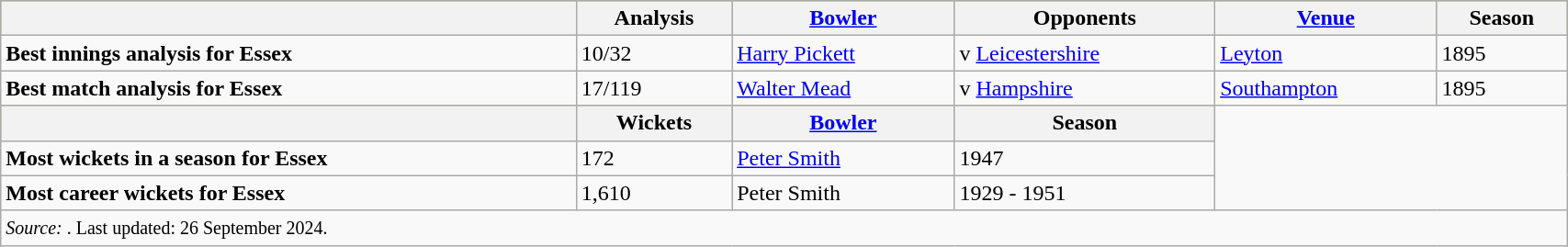<table class="wikitable" width=90%>
<tr bgcolor=#bdb76b>
<th></th>
<th>Analysis</th>
<th><a href='#'>Bowler</a></th>
<th>Opponents</th>
<th><a href='#'>Venue</a></th>
<th>Season</th>
</tr>
<tr>
<td><strong>Best innings analysis for Essex</strong></td>
<td>10/32</td>
<td> <a href='#'>Harry Pickett</a></td>
<td>v <a href='#'>Leicestershire</a></td>
<td><a href='#'>Leyton</a></td>
<td>1895</td>
</tr>
<tr>
<td><strong>Best match analysis for Essex</strong></td>
<td>17/119</td>
<td> <a href='#'>Walter Mead</a></td>
<td>v <a href='#'>Hampshire</a></td>
<td><a href='#'>Southampton</a></td>
<td>1895</td>
</tr>
<tr bgcolor=#bdb76b>
<th></th>
<th>Wickets</th>
<th><a href='#'>Bowler</a></th>
<th>Season</th>
</tr>
<tr>
<td><strong>Most wickets in a season for Essex</strong></td>
<td>172</td>
<td> <a href='#'>Peter Smith</a></td>
<td>1947</td>
</tr>
<tr>
<td><strong>Most career wickets for Essex</strong></td>
<td>1,610</td>
<td> Peter Smith</td>
<td>1929 - 1951</td>
</tr>
<tr>
<td colspan=6><small><em>Source: </em>. Last updated: 26 September 2024.</small></td>
</tr>
</table>
